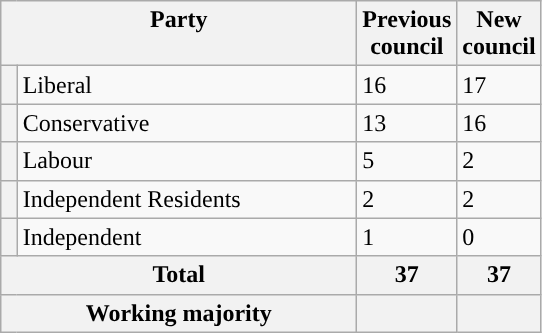<table class="wikitable">
<tr>
<th valign=top colspan="2" style="width: 230px">Party</th>
<th valign=top style="width: 30px">Previous council</th>
<th valign=top style="width: 30px">New council</th>
</tr>
<tr>
<th style="background-color: "></th>
<td>Liberal</td>
<td>16</td>
<td>17</td>
</tr>
<tr>
<th style="background-color: "></th>
<td>Conservative</td>
<td>13</td>
<td>16</td>
</tr>
<tr>
<th style="background-color: "></th>
<td>Labour</td>
<td>5</td>
<td>2</td>
</tr>
<tr>
<th style="background-color: "></th>
<td>Independent Residents</td>
<td>2</td>
<td>2</td>
</tr>
<tr>
<th style="background-color: "></th>
<td>Independent</td>
<td>1</td>
<td>0</td>
</tr>
<tr>
<th colspan=2>Total</th>
<th style="text-align: center">37</th>
<th colspan=3>37</th>
</tr>
<tr>
<th colspan=2>Working majority</th>
<th></th>
<th></th>
</tr>
</table>
